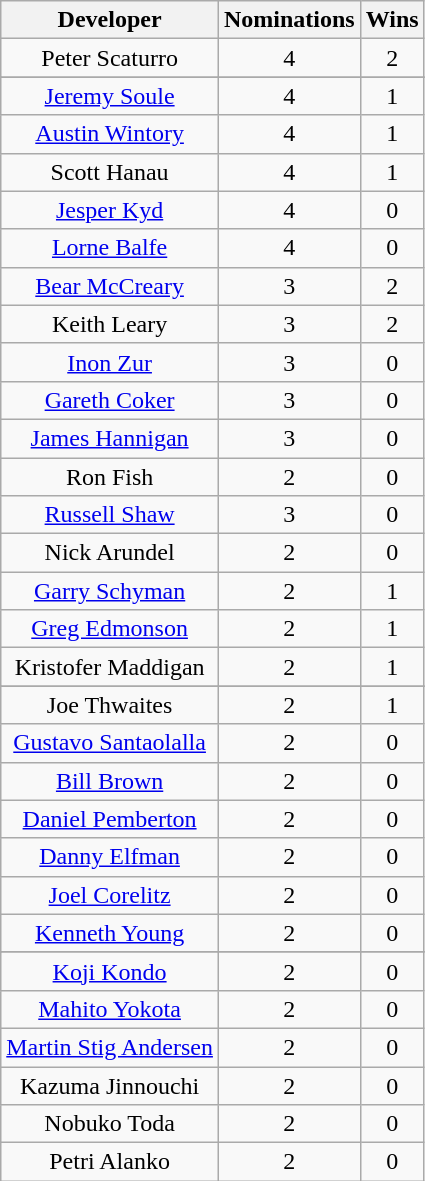<table class="wikitable sortable plainrowheaders" style="text-align:center">
<tr>
<th scope="col">Developer</th>
<th scope="col">Nominations</th>
<th scope="col">Wins</th>
</tr>
<tr>
<td>Peter Scaturro</td>
<td>4</td>
<td>2</td>
</tr>
<tr>
</tr>
<tr>
<td><a href='#'>Jeremy Soule</a></td>
<td>4</td>
<td>1</td>
</tr>
<tr>
<td><a href='#'>Austin Wintory</a></td>
<td>4</td>
<td>1</td>
</tr>
<tr>
<td>Scott Hanau</td>
<td>4</td>
<td>1</td>
</tr>
<tr>
<td><a href='#'>Jesper Kyd</a></td>
<td>4</td>
<td>0</td>
</tr>
<tr>
<td><a href='#'>Lorne Balfe</a></td>
<td>4</td>
<td>0</td>
</tr>
<tr>
<td><a href='#'>Bear McCreary</a></td>
<td>3</td>
<td>2</td>
</tr>
<tr>
<td>Keith Leary</td>
<td>3</td>
<td>2</td>
</tr>
<tr>
<td><a href='#'>Inon Zur</a></td>
<td>3</td>
<td>0</td>
</tr>
<tr>
<td><a href='#'>Gareth Coker</a></td>
<td>3</td>
<td>0</td>
</tr>
<tr>
<td><a href='#'>James Hannigan</a></td>
<td>3</td>
<td>0</td>
</tr>
<tr>
<td>Ron Fish</td>
<td>2</td>
<td>0</td>
</tr>
<tr>
<td><a href='#'>Russell Shaw</a></td>
<td>3</td>
<td>0</td>
</tr>
<tr>
<td>Nick Arundel</td>
<td>2</td>
<td>0</td>
</tr>
<tr>
<td><a href='#'>Garry Schyman</a></td>
<td>2</td>
<td>1</td>
</tr>
<tr>
<td><a href='#'>Greg Edmonson</a></td>
<td>2</td>
<td>1</td>
</tr>
<tr>
<td>Kristofer Maddigan</td>
<td>2</td>
<td>1</td>
</tr>
<tr>
</tr>
<tr>
<td>Joe Thwaites</td>
<td>2</td>
<td>1</td>
</tr>
<tr>
<td><a href='#'>Gustavo Santaolalla</a></td>
<td>2</td>
<td>0</td>
</tr>
<tr>
<td><a href='#'>Bill Brown</a></td>
<td>2</td>
<td>0</td>
</tr>
<tr>
<td><a href='#'>Daniel Pemberton</a></td>
<td>2</td>
<td>0</td>
</tr>
<tr>
<td><a href='#'>Danny Elfman</a></td>
<td>2</td>
<td>0</td>
</tr>
<tr>
<td><a href='#'>Joel Corelitz</a></td>
<td>2</td>
<td>0</td>
</tr>
<tr>
<td><a href='#'>Kenneth Young</a></td>
<td>2</td>
<td>0</td>
</tr>
<tr>
</tr>
<tr>
<td><a href='#'>Koji Kondo</a></td>
<td>2</td>
<td>0</td>
</tr>
<tr>
<td><a href='#'>Mahito Yokota</a></td>
<td>2</td>
<td>0</td>
</tr>
<tr>
<td><a href='#'>Martin Stig Andersen</a></td>
<td>2</td>
<td>0</td>
</tr>
<tr>
<td>Kazuma Jinnouchi</td>
<td>2</td>
<td>0</td>
</tr>
<tr>
<td>Nobuko Toda</td>
<td>2</td>
<td>0</td>
</tr>
<tr>
<td>Petri Alanko</td>
<td>2</td>
<td>0</td>
</tr>
</table>
